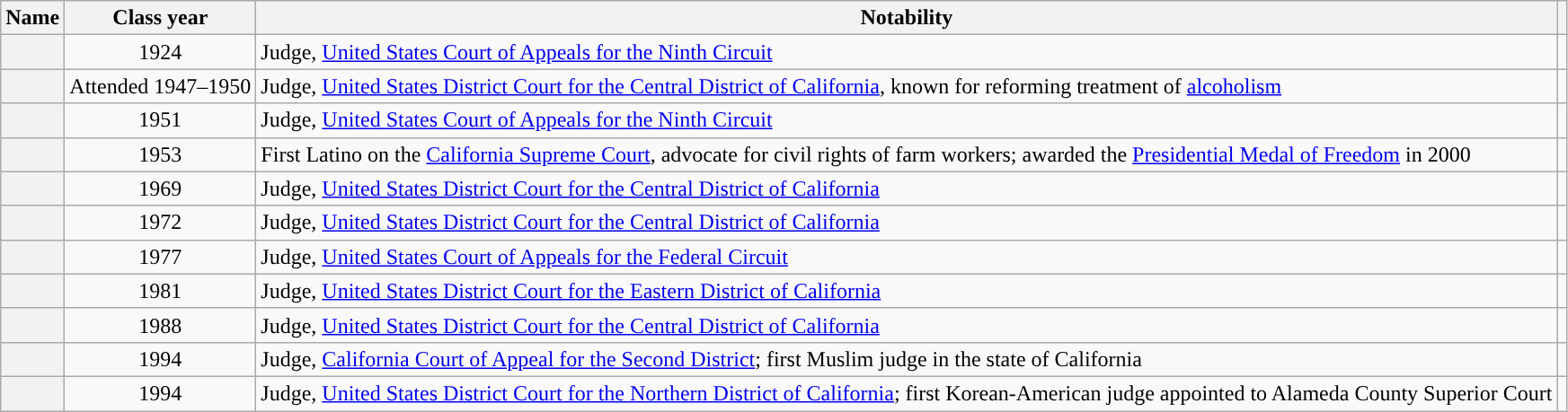<table class="wikitable sortable plainrowheaders" style="text-align:center; border:2px solid #">
<tr>
<th scope="col">Name</th>
<th scope="col">Class year</th>
<th scope="col">Notability</th>
<th scope="col"></th>
</tr>
<tr>
<th scope="row"></th>
<td>1924</td>
<td style="text-align:left;">Judge, <a href='#'>United States Court of Appeals for the Ninth Circuit</a></td>
<td></td>
</tr>
<tr>
<th scope="row"></th>
<td>Attended 1947–1950</td>
<td style="text-align:left;">Judge, <a href='#'>United States District Court for the Central District of California</a>, known for reforming treatment of <a href='#'>alcoholism</a></td>
<td></td>
</tr>
<tr>
<th scope="row"></th>
<td>1951</td>
<td style="text-align:left;">Judge, <a href='#'>United States Court of Appeals for the Ninth Circuit</a></td>
<td></td>
</tr>
<tr>
<th scope="row"></th>
<td>1953</td>
<td style="text-align:left;">First Latino on the <a href='#'>California Supreme Court</a>, advocate for civil rights of farm workers; awarded the <a href='#'>Presidential Medal of Freedom</a> in 2000</td>
<td></td>
</tr>
<tr>
<th scope="row"></th>
<td>1969</td>
<td style="text-align:left;">Judge, <a href='#'>United States District Court for the Central District of California</a></td>
<td></td>
</tr>
<tr>
<th scope="row"></th>
<td>1972</td>
<td style="text-align:left;">Judge, <a href='#'>United States District Court for the Central District of California</a></td>
<td></td>
</tr>
<tr>
<th scope="row"></th>
<td>1977</td>
<td style="text-align:left;">Judge, <a href='#'>United States Court of Appeals for the Federal Circuit</a></td>
<td></td>
</tr>
<tr>
<th scope="row"></th>
<td>1981</td>
<td style="text-align:left;">Judge, <a href='#'>United States District Court for the Eastern District of California</a></td>
<td></td>
</tr>
<tr>
<th scope="row"></th>
<td>1988</td>
<td style="text-align:left;">Judge, <a href='#'>United States District Court for the Central District of California</a></td>
<td></td>
</tr>
<tr>
<th scope="row"></th>
<td>1994</td>
<td style="text-align:left;">Judge, <a href='#'>California Court of Appeal for the Second District</a>; first Muslim judge in the state of California</td>
<td></td>
</tr>
<tr>
<th scope="row"></th>
<td>1994</td>
<td style="text-align:left;">Judge, <a href='#'>United States District Court for the Northern District of California</a>; first Korean-American judge appointed to Alameda County Superior Court</td>
<td></td>
</tr>
</table>
